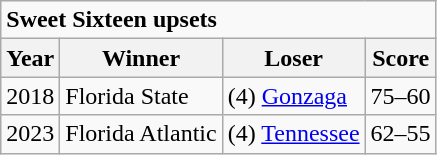<table class="wikitable">
<tr>
<td colspan="4"><strong>Sweet Sixteen upsets</strong></td>
</tr>
<tr>
<th>Year</th>
<th>Winner</th>
<th>Loser</th>
<th>Score</th>
</tr>
<tr>
<td>2018</td>
<td>Florida State</td>
<td>(4) <a href='#'>Gonzaga</a></td>
<td>75–60</td>
</tr>
<tr>
<td>2023</td>
<td>Florida Atlantic</td>
<td>(4) <a href='#'>Tennessee</a></td>
<td>62–55</td>
</tr>
</table>
